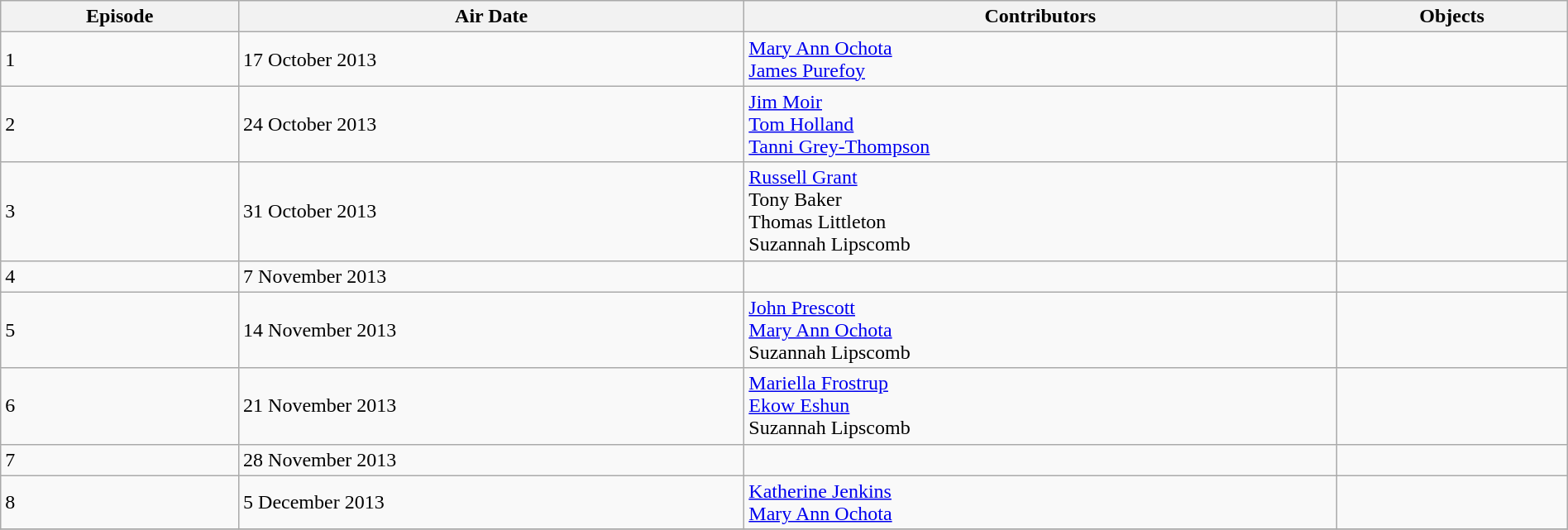<table class="wikitable" style="width: 100%">
<tr>
<th>Episode</th>
<th>Air Date</th>
<th>Contributors</th>
<th>Objects</th>
</tr>
<tr>
<td>1</td>
<td>17 October 2013</td>
<td><a href='#'>Mary Ann Ochota</a><br><a href='#'>James Purefoy</a></td>
<td></td>
</tr>
<tr>
<td>2</td>
<td>24 October 2013</td>
<td><a href='#'>Jim Moir</a><br><a href='#'>Tom Holland</a><br><a href='#'>Tanni Grey-Thompson</a></td>
<td></td>
</tr>
<tr>
<td>3</td>
<td>31 October 2013</td>
<td><a href='#'>Russell Grant</a><br>Tony Baker<br>Thomas Littleton<br>Suzannah Lipscomb</td>
<td></td>
</tr>
<tr>
<td>4</td>
<td>7 November 2013</td>
<td></td>
<td></td>
</tr>
<tr>
<td>5</td>
<td>14 November 2013</td>
<td><a href='#'>John Prescott</a><br><a href='#'>Mary Ann Ochota</a><br>Suzannah Lipscomb</td>
<td></td>
</tr>
<tr>
<td>6</td>
<td>21 November 2013</td>
<td><a href='#'>Mariella Frostrup</a><br><a href='#'>Ekow Eshun</a><br>Suzannah Lipscomb</td>
<td></td>
</tr>
<tr>
<td>7</td>
<td>28 November 2013</td>
<td></td>
<td></td>
</tr>
<tr>
<td>8</td>
<td>5 December 2013</td>
<td><a href='#'>Katherine Jenkins</a><br><a href='#'>Mary Ann Ochota</a></td>
<td></td>
</tr>
<tr>
</tr>
</table>
